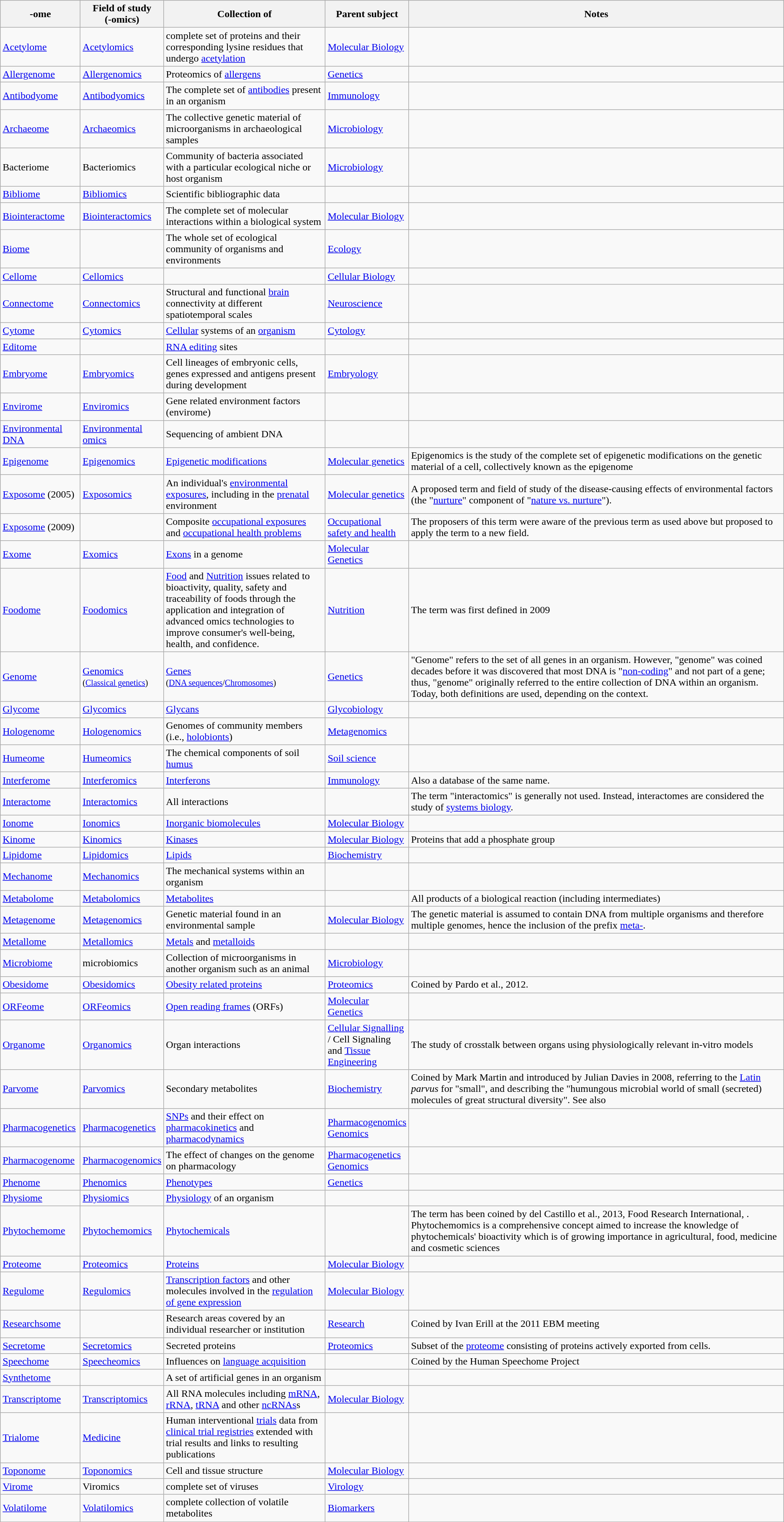<table class="wikitable sortable">
<tr>
<th style="width:120px;">-ome</th>
<th style="width:120px;">Field of study<br>(-omics)</th>
<th style="width:250px;">Collection of</th>
<th style="width:120px;">Parent subject</th>
<th>Notes</th>
</tr>
<tr>
<td><a href='#'>Acetylome</a></td>
<td><a href='#'>Acetylomics</a></td>
<td>complete set of proteins and their corresponding lysine residues that undergo <a href='#'>acetylation</a></td>
<td><a href='#'>Molecular Biology</a></td>
<td></td>
</tr>
<tr>
<td><a href='#'>Allergenome</a></td>
<td><a href='#'>Allergenomics</a></td>
<td>Proteomics of <a href='#'>allergens</a></td>
<td><a href='#'>Genetics</a></td>
<td></td>
</tr>
<tr>
<td><a href='#'>Antibodyome</a></td>
<td><a href='#'>Antibodyomics</a></td>
<td>The complete set of <a href='#'>antibodies</a> present in an organism</td>
<td><a href='#'>Immunology</a></td>
<td></td>
</tr>
<tr>
<td><a href='#'>Archaeome</a></td>
<td><a href='#'>Archaeomics</a></td>
<td>The collective genetic material of microorganisms in archaeological samples</td>
<td><a href='#'>Microbiology</a></td>
<td></td>
</tr>
<tr>
<td>Bacteriome</td>
<td>Bacteriomics</td>
<td>Community of bacteria associated with a particular ecological niche or host organism</td>
<td><a href='#'>Microbiology</a></td>
<td></td>
</tr>
<tr>
<td><a href='#'>Bibliome</a></td>
<td><a href='#'>Bibliomics</a></td>
<td>Scientific bibliographic data</td>
<td></td>
<td></td>
</tr>
<tr>
<td><a href='#'>Biointeractome</a></td>
<td><a href='#'>Biointeractomics</a></td>
<td>The complete set of molecular interactions within a biological system</td>
<td><a href='#'>Molecular Biology</a></td>
<td></td>
</tr>
<tr>
<td><a href='#'>Biome</a></td>
<td></td>
<td>The whole set of ecological community of organisms and environments</td>
<td><a href='#'>Ecology</a></td>
<td></td>
</tr>
<tr>
<td><a href='#'>Cellome</a></td>
<td><a href='#'>Cellomics</a></td>
<td></td>
<td><a href='#'>Cellular Biology</a></td>
<td></td>
</tr>
<tr>
<td><a href='#'>Connectome</a></td>
<td><a href='#'>Connectomics</a></td>
<td>Structural and functional <a href='#'>brain</a> connectivity at different spatiotemporal scales</td>
<td><a href='#'>Neuroscience</a></td>
<td></td>
</tr>
<tr>
<td><a href='#'>Cytome</a></td>
<td><a href='#'>Cytomics</a></td>
<td><a href='#'>Cellular</a> systems of an <a href='#'>organism</a></td>
<td><a href='#'>Cytology</a></td>
<td></td>
</tr>
<tr>
<td><a href='#'>Editome</a></td>
<td></td>
<td><a href='#'>RNA editing</a> sites</td>
<td></td>
<td></td>
</tr>
<tr>
<td><a href='#'>Embryome</a></td>
<td><a href='#'>Embryomics</a></td>
<td>Cell lineages of embryonic cells, genes expressed and antigens present during development</td>
<td><a href='#'>Embryology</a></td>
<td></td>
</tr>
<tr>
<td><a href='#'>Envirome</a></td>
<td><a href='#'>Enviromics</a></td>
<td>Gene related environment factors (envirome)</td>
<td></td>
<td></td>
</tr>
<tr>
<td><a href='#'>Environmental DNA</a></td>
<td><a href='#'>Environmental omics</a></td>
<td>Sequencing of ambient DNA</td>
<td></td>
<td></td>
</tr>
<tr>
<td><a href='#'>Epigenome</a></td>
<td><a href='#'>Epigenomics</a></td>
<td><a href='#'>Epigenetic modifications</a></td>
<td><a href='#'>Molecular genetics</a></td>
<td>Epigenomics is the study of the complete set of epigenetic modifications on the genetic material of a cell, collectively known as the epigenome</td>
</tr>
<tr>
<td><a href='#'>Exposome</a> (2005)</td>
<td><a href='#'>Exposomics</a></td>
<td>An individual's <a href='#'>environmental exposures</a>, including in the <a href='#'>prenatal</a> environment</td>
<td><a href='#'>Molecular genetics</a></td>
<td>A proposed term and field of study of the disease-causing effects of environmental factors (the "<a href='#'>nurture</a>" component of "<a href='#'>nature vs. nurture</a>").</td>
</tr>
<tr>
<td><a href='#'>Exposome</a> (2009)</td>
<td></td>
<td>Composite <a href='#'>occupational exposures</a> and <a href='#'>occupational health problems</a></td>
<td><a href='#'>Occupational safety and health</a></td>
<td>The proposers of this term were aware of the previous term as used above but proposed to apply the term to a new field.</td>
</tr>
<tr>
<td><a href='#'>Exome</a></td>
<td><a href='#'>Exomics</a></td>
<td><a href='#'>Exons</a> in a genome</td>
<td><a href='#'>Molecular Genetics</a></td>
<td></td>
</tr>
<tr>
<td><a href='#'>Foodome</a></td>
<td><a href='#'>Foodomics</a></td>
<td><a href='#'>Food</a> and <a href='#'>Nutrition</a> issues related to bioactivity, quality, safety and traceability of foods through the application and integration of advanced omics technologies to improve consumer's well-being, health, and confidence.</td>
<td><a href='#'>Nutrition</a></td>
<td>The term was first defined in 2009</td>
</tr>
<tr>
<td><a href='#'>Genome</a></td>
<td><a href='#'>Genomics</a><br><small>(<a href='#'>Classical genetics</a>)</small></td>
<td><a href='#'>Genes</a><br> <small>(<a href='#'>DNA sequences</a>/<a href='#'>Chromosomes</a>)</small></td>
<td><a href='#'>Genetics</a></td>
<td>"Genome" refers to the set of all genes in an organism. However, "genome" was coined decades before it was discovered that most DNA is "<a href='#'>non-coding</a>" and not part of a gene; thus, "genome" originally referred to the entire collection of DNA within an organism. Today, both definitions are used, depending on the context.</td>
</tr>
<tr>
<td><a href='#'>Glycome</a></td>
<td><a href='#'>Glycomics</a></td>
<td><a href='#'>Glycans</a></td>
<td><a href='#'>Glycobiology</a></td>
<td></td>
</tr>
<tr>
<td><a href='#'>Hologenome</a></td>
<td><a href='#'>Hologenomics</a></td>
<td>Genomes of community members (i.e., <a href='#'>holobionts</a>)</td>
<td><a href='#'>Metagenomics</a></td>
<td></td>
</tr>
<tr>
<td><a href='#'>Humeome</a></td>
<td><a href='#'>Humeomics</a></td>
<td>The chemical components of soil <a href='#'>humus</a></td>
<td><a href='#'>Soil science</a></td>
<td></td>
</tr>
<tr>
<td><a href='#'>Interferome</a></td>
<td><a href='#'>Interferomics</a></td>
<td><a href='#'>Interferons</a></td>
<td><a href='#'>Immunology</a></td>
<td>Also a database of the same name.</td>
</tr>
<tr>
<td><a href='#'>Interactome</a></td>
<td><a href='#'>Interactomics</a></td>
<td>All interactions</td>
<td></td>
<td>The term "interactomics" is generally not used. Instead, interactomes are considered the study of <a href='#'>systems biology</a>.</td>
</tr>
<tr>
<td><a href='#'>Ionome</a></td>
<td><a href='#'>Ionomics</a></td>
<td><a href='#'>Inorganic biomolecules</a></td>
<td><a href='#'>Molecular Biology</a></td>
<td></td>
</tr>
<tr>
<td><a href='#'>Kinome</a></td>
<td><a href='#'>Kinomics</a></td>
<td><a href='#'>Kinases</a></td>
<td><a href='#'>Molecular Biology</a></td>
<td>Proteins that add a phosphate group</td>
</tr>
<tr>
<td><a href='#'>Lipidome</a></td>
<td><a href='#'>Lipidomics</a></td>
<td><a href='#'>Lipids</a></td>
<td><a href='#'>Biochemistry</a></td>
<td></td>
</tr>
<tr>
<td><a href='#'>Mechanome</a></td>
<td><a href='#'>Mechanomics</a></td>
<td>The mechanical systems within an organism</td>
<td></td>
<td></td>
</tr>
<tr>
<td><a href='#'>Metabolome</a></td>
<td><a href='#'>Metabolomics</a></td>
<td><a href='#'>Metabolites</a></td>
<td></td>
<td>All products of a biological reaction (including intermediates)</td>
</tr>
<tr>
<td><a href='#'>Metagenome</a></td>
<td><a href='#'>Metagenomics</a></td>
<td>Genetic material found in an environmental sample</td>
<td><a href='#'>Molecular Biology</a></td>
<td>The genetic material is assumed to contain DNA from multiple organisms and therefore multiple genomes, hence the inclusion of the prefix <a href='#'>meta-</a>.</td>
</tr>
<tr>
<td><a href='#'>Metallome</a></td>
<td><a href='#'>Metallomics</a></td>
<td><a href='#'>Metals</a> and <a href='#'>metalloids</a></td>
<td></td>
<td></td>
</tr>
<tr>
<td><a href='#'>Microbiome</a></td>
<td>microbiomics</td>
<td>Collection of microorganisms in another organism such as an animal</td>
<td><a href='#'>Microbiology</a></td>
<td></td>
</tr>
<tr>
<td><a href='#'>Obesidome</a></td>
<td><a href='#'>Obesidomics</a></td>
<td><a href='#'>Obesity related proteins</a></td>
<td><a href='#'>Proteomics</a></td>
<td>Coined by Pardo et al., 2012.</td>
</tr>
<tr>
<td><a href='#'>ORFeome</a></td>
<td><a href='#'>ORFeomics</a></td>
<td><a href='#'>Open reading frames</a> (ORFs)</td>
<td><a href='#'>Molecular Genetics</a></td>
<td></td>
</tr>
<tr>
<td><a href='#'>Organome</a></td>
<td><a href='#'>Organomics</a></td>
<td>Organ interactions</td>
<td><a href='#'>Cellular Signalling</a> / Cell Signaling and <a href='#'>Tissue Engineering</a></td>
<td>The study of crosstalk between organs using physiologically relevant in-vitro models</td>
</tr>
<tr>
<td><a href='#'>Parvome</a></td>
<td><a href='#'>Parvomics</a></td>
<td>Secondary metabolites</td>
<td><a href='#'>Biochemistry</a></td>
<td>Coined by Mark Martin and introduced by Julian Davies in 2008, referring to the <a href='#'>Latin</a> <em>parvus</em> for "small", and describing the "humungous microbial world of small (secreted) molecules of great structural diversity". See also </td>
</tr>
<tr>
<td><a href='#'>Pharmacogenetics</a></td>
<td><a href='#'>Pharmacogenetics</a></td>
<td><a href='#'>SNPs</a> and their effect on <a href='#'>pharmacokinetics</a> and <a href='#'>pharmacodynamics</a></td>
<td><a href='#'>Pharmacogenomics</a><br><a href='#'>Genomics</a></td>
<td></td>
</tr>
<tr>
<td><a href='#'>Pharmacogenome</a></td>
<td><a href='#'>Pharmacogenomics</a></td>
<td>The effect of changes on the genome on pharmacology</td>
<td><a href='#'>Pharmacogenetics</a><br><a href='#'>Genomics</a></td>
<td></td>
</tr>
<tr>
<td><a href='#'>Phenome</a></td>
<td><a href='#'>Phenomics</a></td>
<td><a href='#'>Phenotypes</a></td>
<td><a href='#'>Genetics</a></td>
<td></td>
</tr>
<tr>
<td><a href='#'>Physiome</a></td>
<td><a href='#'>Physiomics</a></td>
<td><a href='#'>Physiology</a> of an organism</td>
<td></td>
<td></td>
</tr>
<tr>
<td><a href='#'>Phytochemome</a></td>
<td><a href='#'>Phytochemomics</a></td>
<td><a href='#'>Phytochemicals</a></td>
<td></td>
<td>The term has been coined by del Castillo et al., 2013, Food Research International, . Phytochemomics is a comprehensive concept aimed to increase the knowledge of phytochemicals' bioactivity which is of growing importance in agricultural, food, medicine and cosmetic sciences</td>
</tr>
<tr>
<td><a href='#'>Proteome</a></td>
<td><a href='#'>Proteomics</a></td>
<td><a href='#'>Proteins</a></td>
<td><a href='#'>Molecular Biology</a></td>
<td></td>
</tr>
<tr>
<td><a href='#'>Regulome</a></td>
<td><a href='#'>Regulomics</a></td>
<td><a href='#'>Transcription factors</a> and other molecules involved in the <a href='#'>regulation of gene expression</a></td>
<td><a href='#'>Molecular Biology</a></td>
<td></td>
</tr>
<tr>
<td><a href='#'>Researchsome</a></td>
<td></td>
<td>Research areas covered by an individual researcher or institution</td>
<td><a href='#'>Research</a></td>
<td>Coined by Ivan Erill at the 2011 EBM meeting</td>
</tr>
<tr>
<td><a href='#'>Secretome</a></td>
<td><a href='#'>Secretomics</a></td>
<td>Secreted proteins</td>
<td><a href='#'>Proteomics</a></td>
<td>Subset of the <a href='#'>proteome</a> consisting of proteins actively exported from cells.</td>
</tr>
<tr>
<td><a href='#'>Speechome</a></td>
<td><a href='#'>Speecheomics</a></td>
<td>Influences on <a href='#'>language acquisition</a></td>
<td></td>
<td>Coined by the Human Speechome Project</td>
</tr>
<tr>
<td><a href='#'>Synthetome</a></td>
<td></td>
<td>A set of artificial genes in an organism</td>
<td></td>
<td></td>
</tr>
<tr>
<td><a href='#'>Transcriptome</a></td>
<td><a href='#'>Transcriptomics</a></td>
<td>All RNA molecules including <a href='#'>mRNA</a>, <a href='#'>rRNA</a>, <a href='#'>tRNA</a> and other <a href='#'>ncRNAs</a>s</td>
<td><a href='#'>Molecular Biology</a></td>
<td></td>
</tr>
<tr>
<td><a href='#'>Trialome</a></td>
<td><a href='#'>Medicine</a></td>
<td>Human interventional <a href='#'>trials</a> data from <a href='#'>clinical trial registries</a> extended with trial results and links to resulting publications</td>
<td></td>
<td></td>
</tr>
<tr>
<td><a href='#'>Toponome</a></td>
<td><a href='#'>Toponomics</a></td>
<td>Cell and tissue structure</td>
<td><a href='#'>Molecular Biology</a></td>
<td></td>
</tr>
<tr>
<td><a href='#'>Virome</a></td>
<td>Viromics</td>
<td>complete set of viruses</td>
<td><a href='#'>Virology</a></td>
<td></td>
</tr>
<tr>
<td><a href='#'>Volatilome</a></td>
<td><a href='#'>Volatilomics</a></td>
<td>complete collection of volatile metabolites</td>
<td><a href='#'>Biomarkers</a></td>
<td></td>
</tr>
</table>
